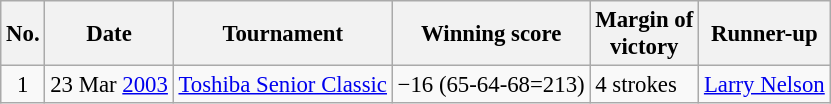<table class="wikitable" style="font-size:95%;">
<tr>
<th>No.</th>
<th>Date</th>
<th>Tournament</th>
<th>Winning score</th>
<th>Margin of<br>victory</th>
<th>Runner-up</th>
</tr>
<tr>
<td align=center>1</td>
<td>23 Mar <a href='#'>2003</a></td>
<td><a href='#'>Toshiba Senior Classic</a></td>
<td>−16 (65-64-68=213)</td>
<td>4 strokes</td>
<td> <a href='#'>Larry Nelson</a></td>
</tr>
</table>
